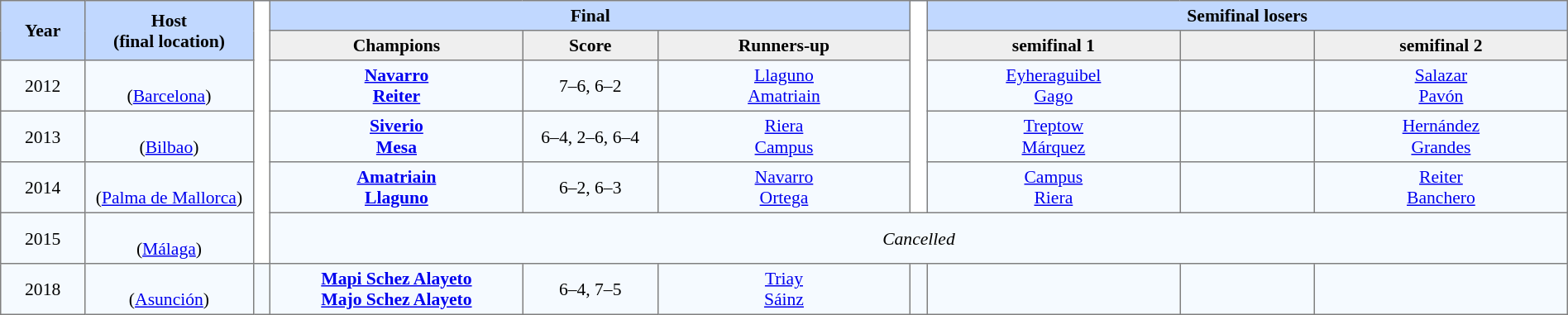<table border=1 style="border-collapse:collapse; font-size:90%; text-align:center" cellpadding=3 cellspacing=0 width=100%>
<tr bgcolor=#C1D8FF>
<th rowspan=2 width=5%>Year</th>
<th rowspan=2 width=10%>Host<br>(final location)</th>
<th width=1% rowspan=6 bgcolor=ffffff></th>
<th colspan=3>Final</th>
<th width=1% rowspan=5 bgcolor=ffffff></th>
<th colspan=3>Semifinal losers</th>
</tr>
<tr bgcolor=#EFEFEF>
<th width=15%>Champions</th>
<th width=8%>Score</th>
<th width=15%>Runners-up</th>
<th width=15%>semifinal 1</th>
<th width=8%></th>
<th width=15%>semifinal 2</th>
</tr>
<tr align=center bgcolor=#F5FAFF>
<td>2012<br></td>
<td><br>(<a href='#'>Barcelona</a>)</td>
<td> <strong><a href='#'>Navarro</a><br> <a href='#'>Reiter</a></strong></td>
<td>7–6, 6–2</td>
<td> <a href='#'>Llaguno</a><br> <a href='#'>Amatriain</a></td>
<td> <a href='#'>Eyheraguibel</a><br> <a href='#'>Gago</a></td>
<td></td>
<td> <a href='#'>Salazar</a><br> <a href='#'>Pavón</a></td>
</tr>
<tr align=center bgcolor=#F5FAFF>
<td>2013<br></td>
<td><br>(<a href='#'>Bilbao</a>)</td>
<td> <strong><a href='#'>Siverio</a><br> <a href='#'>Mesa</a></strong></td>
<td>6–4, 2–6, 6–4</td>
<td> <a href='#'>Riera</a><br> <a href='#'>Campus</a></td>
<td> <a href='#'>Treptow</a><br> <a href='#'>Márquez</a></td>
<td></td>
<td> <a href='#'>Hernández</a><br> <a href='#'>Grandes</a></td>
</tr>
<tr align=center bgcolor=#F5FAFF>
<td>2014<br></td>
<td><br>(<a href='#'>Palma de Mallorca</a>)</td>
<td> <strong><a href='#'>Amatriain</a><br> <a href='#'>Llaguno</a></strong></td>
<td>6–2, 6–3</td>
<td> <a href='#'>Navarro</a><br> <a href='#'>Ortega</a></td>
<td> <a href='#'>Campus</a><br> <a href='#'>Riera</a></td>
<td></td>
<td> <a href='#'>Reiter</a><br> <a href='#'>Banchero</a></td>
</tr>
<tr align=center bgcolor=#F5FAFF>
<td>2015<br></td>
<td><br>(<a href='#'>Málaga</a>)</td>
<td colspan=7><em>Cancelled</em></td>
</tr>
<tr align=center bgcolor=#F5FAFF>
<td>2018<br></td>
<td><br>(<a href='#'>Asunción</a>)</td>
<td></td>
<td> <strong><a href='#'>Mapi Schez Alayeto</a><br> <a href='#'>Majo Schez Alayeto</a></strong></td>
<td>6–4, 7–5</td>
<td> <a href='#'>Triay</a><br> <a href='#'>Sáinz</a></td>
<td></td>
<td></td>
<td></td>
<td></td>
</tr>
</table>
